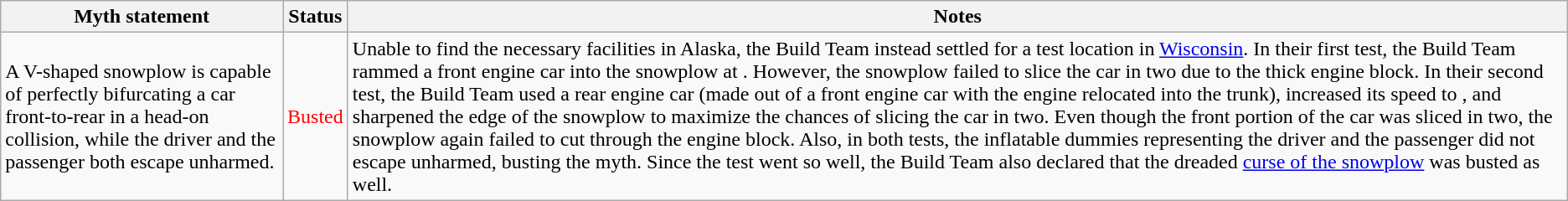<table class="wikitable plainrowheaders">
<tr>
<th>Myth statement</th>
<th>Status</th>
<th>Notes</th>
</tr>
<tr>
<td>A V-shaped snowplow is capable of perfectly bifurcating a car front-to-rear in a head-on collision, while the driver and the passenger both escape unharmed.</td>
<td style="color:red">Busted</td>
<td>Unable to find the necessary facilities in Alaska, the Build Team instead settled for a test location in <a href='#'>Wisconsin</a>. In their first test, the Build Team rammed a front engine car into the snowplow at . However, the snowplow failed to slice the car in two due to the thick engine block. In their second test, the Build Team used a rear engine car (made out of a front engine car with the engine relocated into the trunk), increased its speed to , and sharpened the edge of the snowplow to maximize the chances of slicing the car in two. Even though the front portion of the car was sliced in two, the snowplow again failed to cut through the engine block. Also, in both tests, the inflatable dummies representing the driver and the passenger did not escape unharmed, busting the myth. Since the test went so well, the Build Team also declared that the dreaded <a href='#'>curse of the snowplow</a> was busted as well.</td>
</tr>
</table>
